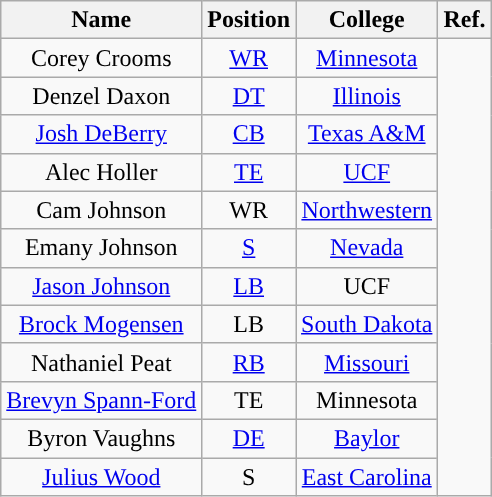<table class="wikitable" style="text-align:center">
<tr>
<th>Name</th>
<th>Position</th>
<th>College</th>
<th>Ref.</th>
</tr>
<tr>
<td>Corey Crooms</td>
<td><a href='#'>WR</a></td>
<td><a href='#'>Minnesota</a></td>
<td rowspan="12"></td>
</tr>
<tr>
<td>Denzel Daxon</td>
<td><a href='#'>DT</a></td>
<td><a href='#'>Illinois</a></td>
</tr>
<tr>
<td><a href='#'>Josh DeBerry</a></td>
<td><a href='#'>CB</a></td>
<td><a href='#'>Texas A&M</a></td>
</tr>
<tr>
<td>Alec Holler</td>
<td><a href='#'>TE</a></td>
<td><a href='#'>UCF</a></td>
</tr>
<tr>
<td>Cam Johnson</td>
<td>WR</td>
<td><a href='#'>Northwestern</a></td>
</tr>
<tr>
<td>Emany Johnson</td>
<td><a href='#'>S</a></td>
<td><a href='#'>Nevada</a></td>
</tr>
<tr>
<td><a href='#'>Jason Johnson</a></td>
<td><a href='#'>LB</a></td>
<td>UCF</td>
</tr>
<tr>
<td><a href='#'>Brock Mogensen</a></td>
<td>LB</td>
<td><a href='#'>South Dakota</a></td>
</tr>
<tr>
<td>Nathaniel Peat</td>
<td><a href='#'>RB</a></td>
<td><a href='#'>Missouri</a></td>
</tr>
<tr>
<td><a href='#'>Brevyn Spann-Ford</a></td>
<td>TE</td>
<td>Minnesota</td>
</tr>
<tr>
<td>Byron Vaughns</td>
<td><a href='#'>DE</a></td>
<td><a href='#'>Baylor</a></td>
</tr>
<tr>
<td><a href='#'>Julius Wood</a></td>
<td>S</td>
<td><a href='#'>East Carolina</a></td>
</tr>
</table>
